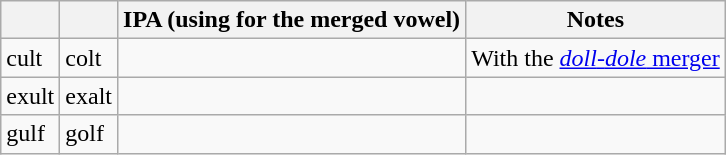<table class="wikitable sortable mw-collapsible mw-collapsed">
<tr>
<th></th>
<th></th>
<th>IPA (using  for the merged vowel)</th>
<th>Notes</th>
</tr>
<tr>
<td>cult</td>
<td>colt</td>
<td></td>
<td>With the <a href='#'><em>doll</em>-<em>dole</em> merger</a></td>
</tr>
<tr>
<td>exult</td>
<td>exalt</td>
<td></td>
<td></td>
</tr>
<tr>
<td>gulf</td>
<td>golf</td>
<td></td>
<td></td>
</tr>
</table>
